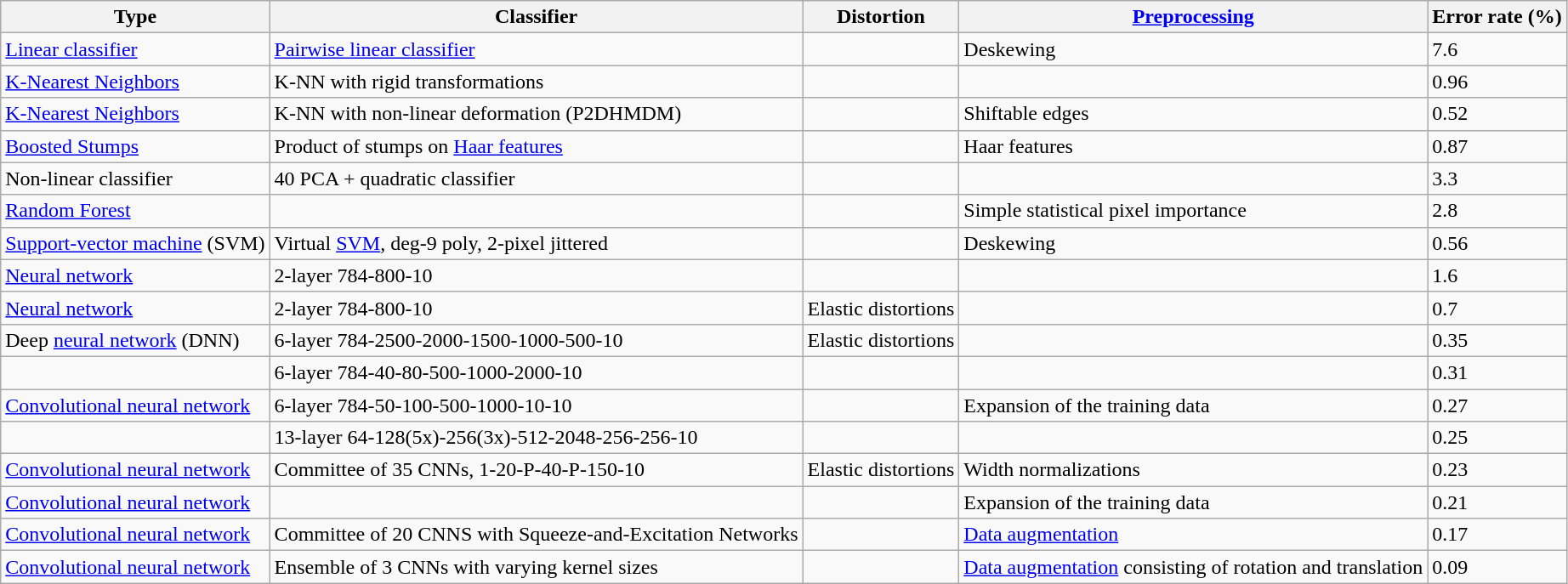<table class="wikitable sortable">
<tr>
<th>Type</th>
<th>Classifier</th>
<th>Distortion</th>
<th><a href='#'>Preprocessing</a></th>
<th>Error rate (%)</th>
</tr>
<tr>
<td><a href='#'>Linear classifier</a></td>
<td><a href='#'>Pairwise linear classifier</a></td>
<td></td>
<td>Deskewing</td>
<td>7.6</td>
</tr>
<tr>
<td><a href='#'>K-Nearest Neighbors</a></td>
<td>K-NN with rigid transformations</td>
<td></td>
<td></td>
<td>0.96</td>
</tr>
<tr>
<td><a href='#'>K-Nearest Neighbors</a></td>
<td>K-NN with non-linear deformation (P2DHMDM)</td>
<td></td>
<td>Shiftable edges</td>
<td>0.52</td>
</tr>
<tr>
<td><a href='#'>Boosted Stumps</a></td>
<td>Product of stumps on <a href='#'>Haar features</a></td>
<td></td>
<td>Haar features</td>
<td>0.87</td>
</tr>
<tr>
<td>Non-linear classifier</td>
<td>40 PCA + quadratic classifier</td>
<td></td>
<td></td>
<td>3.3</td>
</tr>
<tr>
<td><a href='#'>Random Forest</a></td>
<td></td>
<td></td>
<td>Simple statistical pixel importance</td>
<td>2.8</td>
</tr>
<tr>
<td><a href='#'>Support-vector machine</a> (SVM)</td>
<td>Virtual <a href='#'>SVM</a>, deg-9 poly, 2-pixel jittered</td>
<td></td>
<td>Deskewing</td>
<td>0.56</td>
</tr>
<tr>
<td><a href='#'>Neural network</a></td>
<td>2-layer 784-800-10</td>
<td></td>
<td></td>
<td>1.6</td>
</tr>
<tr>
<td><a href='#'>Neural network</a></td>
<td>2-layer 784-800-10</td>
<td>Elastic distortions</td>
<td></td>
<td>0.7</td>
</tr>
<tr>
<td>Deep <a href='#'>neural network</a> (DNN)</td>
<td>6-layer 784-2500-2000-1500-1000-500-10</td>
<td>Elastic distortions</td>
<td></td>
<td>0.35</td>
</tr>
<tr>
<td></td>
<td>6-layer 784-40-80-500-1000-2000-10</td>
<td></td>
<td></td>
<td>0.31</td>
</tr>
<tr>
<td><a href='#'>Convolutional neural network</a></td>
<td>6-layer 784-50-100-500-1000-10-10</td>
<td></td>
<td>Expansion of the training data</td>
<td>0.27</td>
</tr>
<tr>
<td></td>
<td>13-layer 64-128(5x)-256(3x)-512-2048-256-256-10</td>
<td></td>
<td></td>
<td>0.25</td>
</tr>
<tr>
<td><a href='#'>Convolutional neural network</a></td>
<td>Committee of 35 CNNs, 1-20-P-40-P-150-10</td>
<td>Elastic distortions</td>
<td>Width normalizations</td>
<td>0.23</td>
</tr>
<tr>
<td><a href='#'>Convolutional neural network</a></td>
<td></td>
<td></td>
<td>Expansion of the training data</td>
<td>0.21</td>
</tr>
<tr>
<td><a href='#'>Convolutional neural network</a></td>
<td>Committee of 20 CNNS with Squeeze-and-Excitation Networks</td>
<td></td>
<td><a href='#'>Data augmentation</a></td>
<td>0.17</td>
</tr>
<tr>
<td><a href='#'>Convolutional neural network</a></td>
<td>Ensemble of 3 CNNs with varying kernel sizes</td>
<td></td>
<td><a href='#'>Data augmentation</a> consisting of rotation and translation</td>
<td>0.09</td>
</tr>
</table>
